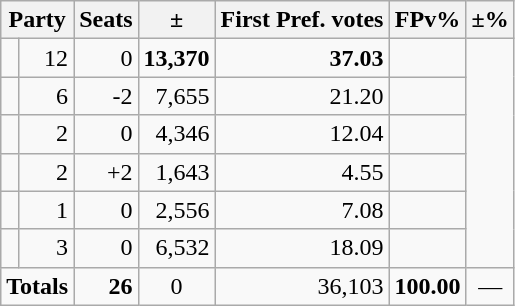<table class=wikitable>
<tr>
<th colspan=2 align=center>Party</th>
<th valign=top>Seats</th>
<th valign=top>±</th>
<th valign=top>First Pref. votes</th>
<th valign=top>FPv%</th>
<th valign=top>±%</th>
</tr>
<tr>
<td></td>
<td align=right>12</td>
<td align=right>0</td>
<td align=right><strong>13,370</strong></td>
<td align=right><strong>37.03</strong></td>
<td align=right></td>
</tr>
<tr>
<td></td>
<td align=right>6</td>
<td align=right>-2</td>
<td align=right>7,655</td>
<td align=right>21.20</td>
<td align=right></td>
</tr>
<tr>
<td></td>
<td align=right>2</td>
<td align=right>0</td>
<td align=right>4,346</td>
<td align=right>12.04</td>
<td align=right></td>
</tr>
<tr>
<td></td>
<td align=right>2</td>
<td align=right>+2</td>
<td align=right>1,643</td>
<td align=right>4.55</td>
<td align=right></td>
</tr>
<tr>
<td></td>
<td align=right>1</td>
<td align=right>0</td>
<td align=right>2,556</td>
<td align=right>7.08</td>
<td align=right></td>
</tr>
<tr>
<td></td>
<td align=right>3</td>
<td align=right>0</td>
<td align=right>6,532</td>
<td align=right>18.09</td>
<td align=right></td>
</tr>
<tr>
<td colspan=2 align=center><strong>Totals</strong></td>
<td align=right><strong>26</strong></td>
<td align=center>0</td>
<td align=right>36,103</td>
<td align=center><strong>100.00</strong></td>
<td align=center>—</td>
</tr>
</table>
